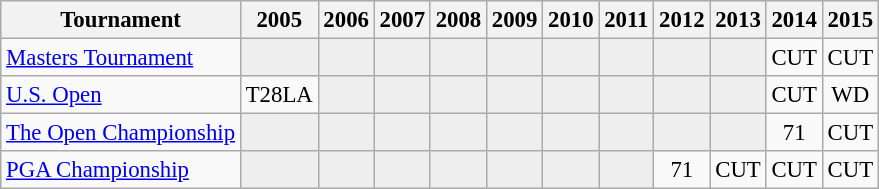<table class="wikitable" style="font-size:95%;text-align:center;">
<tr>
<th>Tournament</th>
<th>2005</th>
<th>2006</th>
<th>2007</th>
<th>2008</th>
<th>2009</th>
<th>2010</th>
<th>2011</th>
<th>2012</th>
<th>2013</th>
<th>2014</th>
<th>2015</th>
</tr>
<tr>
<td align=left><a href='#'>Masters Tournament</a></td>
<td style="background:#eeeeee;"></td>
<td style="background:#eeeeee;"></td>
<td style="background:#eeeeee;"></td>
<td style="background:#eeeeee;"></td>
<td style="background:#eeeeee;"></td>
<td style="background:#eeeeee;"></td>
<td style="background:#eeeeee;"></td>
<td style="background:#eeeeee;"></td>
<td style="background:#eeeeee;"></td>
<td>CUT</td>
<td>CUT</td>
</tr>
<tr>
<td align=left><a href='#'>U.S. Open</a></td>
<td>T28<span>LA</span></td>
<td style="background:#eeeeee;"></td>
<td style="background:#eeeeee;"></td>
<td style="background:#eeeeee;"></td>
<td style="background:#eeeeee;"></td>
<td style="background:#eeeeee;"></td>
<td style="background:#eeeeee;"></td>
<td style="background:#eeeeee;"></td>
<td style="background:#eeeeee;"></td>
<td>CUT</td>
<td>WD</td>
</tr>
<tr>
<td align=left><a href='#'>The Open Championship</a></td>
<td style="background:#eeeeee;"></td>
<td style="background:#eeeeee;"></td>
<td style="background:#eeeeee;"></td>
<td style="background:#eeeeee;"></td>
<td style="background:#eeeeee;"></td>
<td style="background:#eeeeee;"></td>
<td style="background:#eeeeee;"></td>
<td style="background:#eeeeee;"></td>
<td style="background:#eeeeee;"></td>
<td>71</td>
<td>CUT</td>
</tr>
<tr>
<td align=left><a href='#'>PGA Championship</a></td>
<td style="background:#eeeeee;"></td>
<td style="background:#eeeeee;"></td>
<td style="background:#eeeeee;"></td>
<td style="background:#eeeeee;"></td>
<td style="background:#eeeeee;"></td>
<td style="background:#eeeeee;"></td>
<td style="background:#eeeeee;"></td>
<td>71</td>
<td>CUT</td>
<td>CUT</td>
<td>CUT</td>
</tr>
</table>
